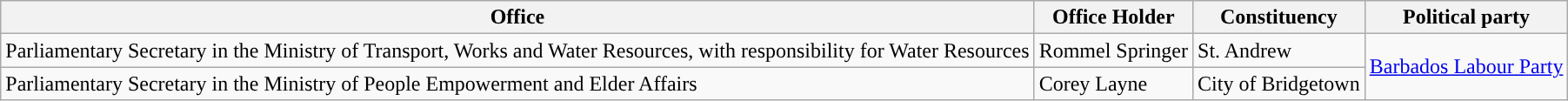<table class="wikitable">
<tr>
<th>Office</th>
<th>Office Holder</th>
<th>Constituency</th>
<th>Political party</th>
</tr>
<tr>
<td>Parliamentary Secretary in the Ministry of Transport, Works and Water Resources, with responsibility for Water Resources</td>
<td>Rommel Springer</td>
<td>St. Andrew</td>
<td rowspan="2" style="background:"><a href='#'>Barbados Labour Party</a></td>
</tr>
<tr>
<td>Parliamentary Secretary in the Ministry of People Empowerment and Elder Affairs</td>
<td>Corey Layne</td>
<td>City of Bridgetown</td>
</tr>
</table>
